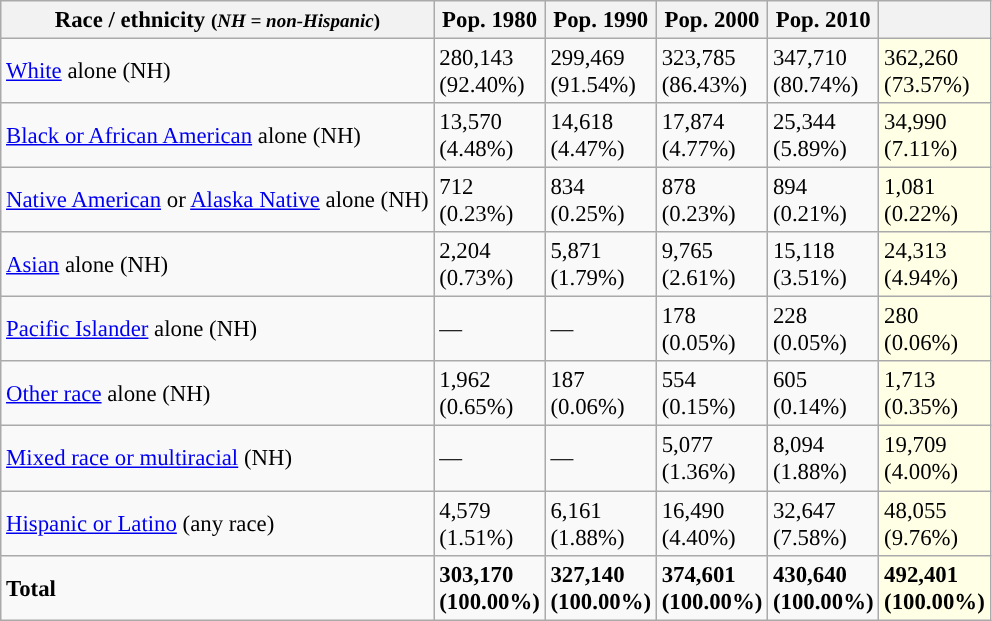<table class="wikitable sortable collapsible" style="font-size: 95%;">
<tr>
<th>Race / ethnicity <small>(<em>NH = non-Hispanic</em>)</small></th>
<th>Pop. 1980</th>
<th>Pop. 1990</th>
<th>Pop. 2000</th>
<th>Pop. 2010</th>
<th></th>
</tr>
<tr>
<td><a href='#'>White</a> alone (NH)</td>
<td>280,143<br>(92.40%)</td>
<td>299,469<br>(91.54%)</td>
<td>323,785<br>(86.43%)</td>
<td>347,710<br>(80.74%)</td>
<td style='background: #ffffe6;'>362,260<br>(73.57%)</td>
</tr>
<tr>
<td><a href='#'>Black or African American</a> alone (NH)</td>
<td>13,570<br>(4.48%)</td>
<td>14,618<br>(4.47%)</td>
<td>17,874<br>(4.77%)</td>
<td>25,344<br>(5.89%)</td>
<td style='background: #ffffe6;'>34,990<br>(7.11%)</td>
</tr>
<tr>
<td><a href='#'>Native American</a> or <a href='#'>Alaska Native</a> alone (NH)</td>
<td>712<br>(0.23%)</td>
<td>834<br>(0.25%)</td>
<td>878<br>(0.23%)</td>
<td>894<br>(0.21%)</td>
<td style='background: #ffffe6;'>1,081<br>(0.22%)</td>
</tr>
<tr>
<td><a href='#'>Asian</a> alone (NH)</td>
<td>2,204<br>(0.73%)</td>
<td>5,871<br>(1.79%)</td>
<td>9,765<br>(2.61%)</td>
<td>15,118<br>(3.51%)</td>
<td style='background: #ffffe6;'>24,313<br>(4.94%)</td>
</tr>
<tr>
<td><a href='#'>Pacific Islander</a> alone (NH)</td>
<td>—</td>
<td>—</td>
<td>178<br>(0.05%)</td>
<td>228<br>(0.05%)</td>
<td style='background: #ffffe6;'>280<br>(0.06%)</td>
</tr>
<tr>
<td><a href='#'>Other race</a> alone (NH)</td>
<td>1,962<br>(0.65%)</td>
<td>187<br>(0.06%)</td>
<td>554<br>(0.15%)</td>
<td>605<br>(0.14%)</td>
<td style='background: #ffffe6;'>1,713<br>(0.35%)</td>
</tr>
<tr>
<td><a href='#'>Mixed race or multiracial</a> (NH)</td>
<td>—</td>
<td>—</td>
<td>5,077<br>(1.36%)</td>
<td>8,094<br>(1.88%)</td>
<td style='background: #ffffe6;'>19,709<br>(4.00%)</td>
</tr>
<tr>
<td><a href='#'>Hispanic or Latino</a> (any race)</td>
<td>4,579<br>(1.51%)</td>
<td>6,161<br>(1.88%)</td>
<td>16,490<br>(4.40%)</td>
<td>32,647<br>(7.58%)</td>
<td style='background: #ffffe6;'>48,055<br>(9.76%)</td>
</tr>
<tr>
<td><strong>Total</strong></td>
<td><strong>303,170<br>(100.00%)</strong></td>
<td><strong>327,140<br>(100.00%)</strong></td>
<td><strong>374,601<br>(100.00%)</strong></td>
<td><strong>430,640<br>(100.00%)</strong></td>
<td style='background: #ffffe6;'><strong>492,401<br>(100.00%)</strong></td>
</tr>
</table>
